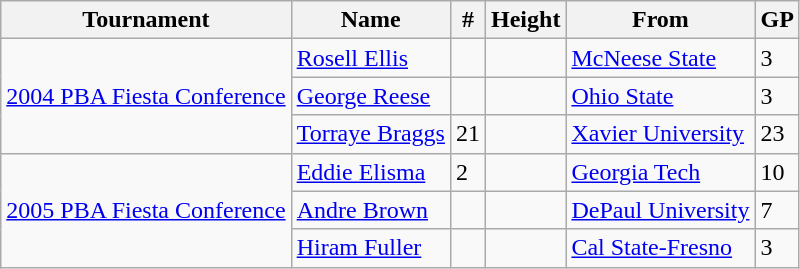<table class="wikitable">
<tr>
<th>Tournament</th>
<th>Name</th>
<th>#</th>
<th>Height</th>
<th>From</th>
<th>GP</th>
</tr>
<tr>
<td rowspan=3><a href='#'>2004 PBA Fiesta Conference</a></td>
<td><a href='#'>Rosell Ellis</a></td>
<td></td>
<td></td>
<td><a href='#'>McNeese State</a></td>
<td>3</td>
</tr>
<tr>
<td><a href='#'>George Reese</a></td>
<td></td>
<td></td>
<td><a href='#'>Ohio State</a></td>
<td>3</td>
</tr>
<tr>
<td><a href='#'>Torraye Braggs</a></td>
<td>21</td>
<td></td>
<td><a href='#'>Xavier University</a></td>
<td>23</td>
</tr>
<tr>
<td rowspan=3><a href='#'>2005 PBA Fiesta Conference</a></td>
<td><a href='#'>Eddie Elisma</a></td>
<td>2</td>
<td></td>
<td><a href='#'>Georgia Tech</a></td>
<td>10</td>
</tr>
<tr>
<td><a href='#'>Andre Brown</a></td>
<td></td>
<td></td>
<td><a href='#'>DePaul University</a></td>
<td>7</td>
</tr>
<tr>
<td><a href='#'>Hiram Fuller</a></td>
<td></td>
<td></td>
<td><a href='#'>Cal State-Fresno</a></td>
<td>3</td>
</tr>
</table>
